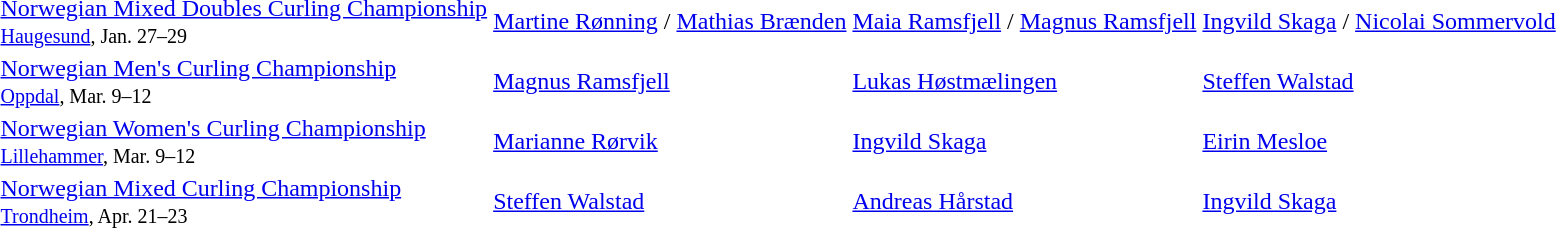<table>
<tr>
<td><a href='#'>Norwegian Mixed Doubles Curling Championship</a> <br><small><a href='#'>Haugesund</a>, Jan. 27–29</small></td>
<td><a href='#'>Martine Rønning</a> / <a href='#'>Mathias Brænden</a></td>
<td><a href='#'>Maia Ramsfjell</a> / <a href='#'>Magnus Ramsfjell</a></td>
<td><a href='#'>Ingvild Skaga</a> / <a href='#'>Nicolai Sommervold</a></td>
</tr>
<tr>
<td><a href='#'>Norwegian Men's Curling Championship</a> <br> <small><a href='#'>Oppdal</a>, Mar. 9–12</small></td>
<td><a href='#'>Magnus Ramsfjell</a></td>
<td><a href='#'>Lukas Høstmælingen</a></td>
<td><a href='#'>Steffen Walstad</a></td>
</tr>
<tr>
<td><a href='#'>Norwegian Women's Curling Championship</a> <br> <small><a href='#'>Lillehammer</a>, Mar. 9–12</small></td>
<td><a href='#'>Marianne Rørvik</a></td>
<td><a href='#'>Ingvild Skaga</a></td>
<td><a href='#'>Eirin Mesloe</a></td>
</tr>
<tr>
<td><a href='#'>Norwegian Mixed Curling Championship</a> <br> <small><a href='#'>Trondheim</a>, Apr. 21–23</small></td>
<td><a href='#'>Steffen Walstad</a></td>
<td><a href='#'>Andreas Hårstad</a></td>
<td><a href='#'>Ingvild Skaga</a></td>
</tr>
</table>
